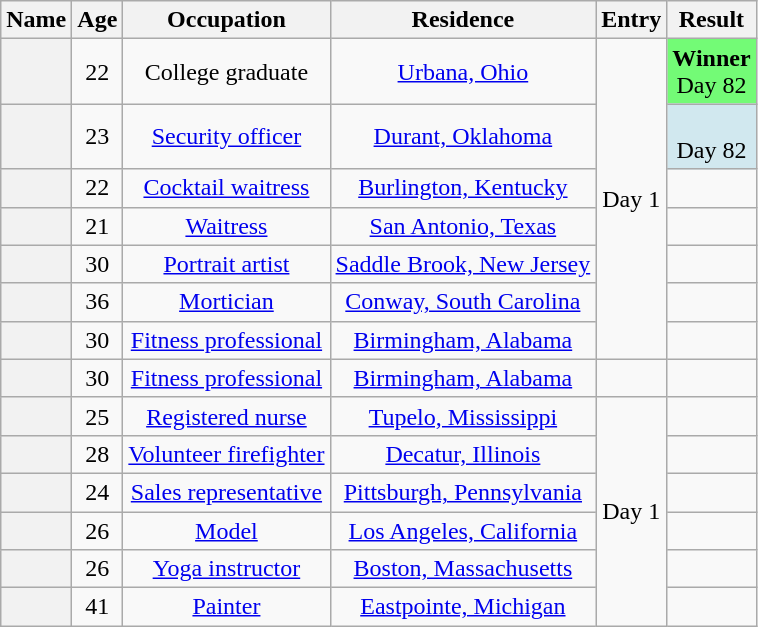<table class="wikitable sortable" style="text-align:center;">
<tr>
<th scope="col">Name</th>
<th scope="col">Age</th>
<th scope="col" class="unsortable">Occupation</th>
<th scope="col" class="unsortable">Residence</th>
<th scope="col" class="unsortable">Entry</th>
<th scope="col" class="unsortable">Result</th>
</tr>
<tr>
<th scope="row"></th>
<td>22</td>
<td>College graduate</td>
<td><a href='#'>Urbana, Ohio</a></td>
<td rowspan="7">Day 1</td>
<td bgcolor="73FB76"><strong>Winner</strong><br>Day 82</td>
</tr>
<tr>
<th scope="row"></th>
<td>23</td>
<td><a href='#'>Security officer</a></td>
<td><a href='#'>Durant, Oklahoma</a></td>
<td bgcolor="D1E8EF"><br>Day 82</td>
</tr>
<tr>
<th scope="row"></th>
<td>22</td>
<td><a href='#'>Cocktail waitress</a></td>
<td><a href='#'>Burlington, Kentucky</a></td>
<td></td>
</tr>
<tr>
<th scope="row"></th>
<td>21</td>
<td><a href='#'>Waitress</a></td>
<td><a href='#'>San Antonio, Texas</a></td>
<td></td>
</tr>
<tr>
<th scope="row"></th>
<td>30</td>
<td><a href='#'>Portrait artist</a></td>
<td><a href='#'>Saddle Brook, New Jersey</a></td>
<td></td>
</tr>
<tr>
<th scope="row"></th>
<td>36</td>
<td><a href='#'>Mortician</a></td>
<td><a href='#'>Conway, South Carolina</a></td>
<td></td>
</tr>
<tr>
<th scope="row"></th>
<td>30</td>
<td><a href='#'>Fitness professional</a></td>
<td><a href='#'>Birmingham, Alabama</a></td>
<td></td>
</tr>
<tr>
<th scope="row"></th>
<td>30</td>
<td><a href='#'>Fitness professional</a></td>
<td><a href='#'>Birmingham, Alabama</a></td>
<td></td>
<td></td>
</tr>
<tr>
<th scope="row"></th>
<td>25</td>
<td><a href='#'>Registered nurse</a></td>
<td><a href='#'>Tupelo, Mississippi</a></td>
<td rowspan="6">Day 1</td>
<td></td>
</tr>
<tr>
<th scope="row"></th>
<td>28</td>
<td><a href='#'>Volunteer firefighter</a></td>
<td><a href='#'>Decatur, Illinois</a></td>
<td></td>
</tr>
<tr>
<th scope="row"></th>
<td>24</td>
<td><a href='#'>Sales representative</a></td>
<td><a href='#'>Pittsburgh, Pennsylvania</a></td>
<td></td>
</tr>
<tr>
<th scope="row"></th>
<td>26</td>
<td><a href='#'>Model</a></td>
<td><a href='#'>Los Angeles, California</a></td>
<td></td>
</tr>
<tr>
<th scope="row"></th>
<td>26</td>
<td><a href='#'>Yoga instructor</a></td>
<td><a href='#'>Boston, Massachusetts</a></td>
<td></td>
</tr>
<tr>
<th scope="row"></th>
<td>41</td>
<td><a href='#'>Painter</a></td>
<td><a href='#'>Eastpointe, Michigan</a></td>
<td></td>
</tr>
</table>
